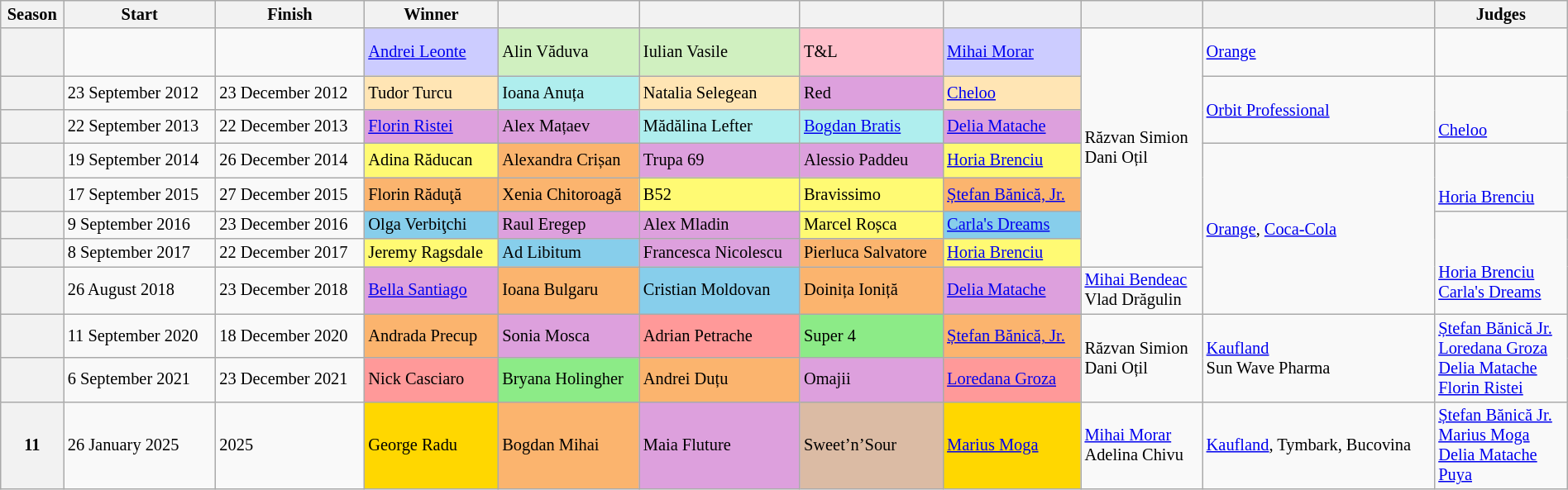<table class="wikitable"  style="font-size:85%; width:100%;">
<tr>
<th scope="col">Season</th>
<th scope="col">Start</th>
<th scope="col">Finish</th>
<th scope="col">Winner</th>
<th scope="col"></th>
<th scope="col"></th>
<th scope="col"></th>
<th scope="col"></th>
<th scope="col"></th>
<th scope="col"></th>
<th scope="col">Judges</th>
</tr>
<tr>
<th scope="row"></th>
<td></td>
<td></td>
<td style="background:#ccf;"><a href='#'>Andrei Leonte</a></td>
<td style="background:#d0f0c0;">Alin Văduva</td>
<td style="background:#d0f0c0;">Iulian Vasile</td>
<td style="background:pink;">T&L</td>
<td style="background:#ccf;"><a href='#'>Mihai Morar</a></td>
<td rowspan="7">Răzvan Simion<br>Dani Oțil</td>
<td><a href='#'>Orange</a></td>
<td><br><br></td>
</tr>
<tr>
<th scope="row"></th>
<td>23 September 2012</td>
<td>23 December 2012</td>
<td style="background:#ffe5b4;">Tudor Turcu</td>
<td style="background:#afeeee;">Ioana Anuța</td>
<td style="background:#ffe5b4;">Natalia Selegean</td>
<td style="background:#dda0dd;">Red</td>
<td style="background:#ffe5b4;"><a href='#'>Cheloo</a></td>
<td rowspan="2"><a href='#'>Orbit Professional</a></td>
<td rowspan="2"><br><br><a href='#'>Cheloo</a></td>
</tr>
<tr>
<th scope="row"></th>
<td>22 September 2013</td>
<td>22 December 2013</td>
<td style="background:#Dda0dd;"><a href='#'>Florin Ristei</a></td>
<td style="background:#Dda0dd;">Alex Mațaev</td>
<td style="background:#Afeeee;">Mădălina Lefter</td>
<td style="background:#afeeee;"><a href='#'>Bogdan Bratis</a></td>
<td style="background:#Dda0dd;"><a href='#'>Delia Matache</a></td>
</tr>
<tr>
<th scope="row"></th>
<td>19 September 2014</td>
<td>26 December 2014</td>
<td style="background:#Fffa73;">Adina Răducan</td>
<td style="background:#Fbb46e;">Alexandra Crișan</td>
<td style="background:#Dda0dd;">Trupa 69</td>
<td style="background:#dda0dd;">Alessio Paddeu</td>
<td style="background:#FfFa73;"><a href='#'>Horia Brenciu</a></td>
<td rowspan="5"><a href='#'>Orange</a>, <a href='#'>Coca-Cola</a></td>
<td rowspan="2"><br><br><a href='#'>Horia Brenciu</a></td>
</tr>
<tr>
<th scope="row"></th>
<td>17 September 2015</td>
<td>27 December 2015</td>
<td style="background:#fbb46e;">Florin Răduţă</td>
<td style="background:#fbb46e;">Xenia Chitoroagă</td>
<td style="background:#ffFa73;">B52</td>
<td style="background:#fffa73;">Bravissimo</td>
<td style="background:#fbb46e;"><a href='#'>Ștefan Bănică, Jr.</a></td>
</tr>
<tr>
<th scope="row"></th>
<td>9 September 2016</td>
<td>23 December 2016</td>
<td style="background:#87ceeb;">Olga Verbiţchi</td>
<td style="background:#Dda0dd;">Raul Eregep</td>
<td style="background:#Dda0dd;">Alex Mladin</td>
<td style="background:#fffa73;">Marcel Roșca</td>
<td style="background:#87ceeb;"><a href='#'>Carla's Dreams</a></td>
<td rowspan="3"><br><br><a href='#'>Horia Brenciu</a><br><a href='#'>Carla's Dreams</a></td>
</tr>
<tr>
<th scope="row"></th>
<td>8 September 2017</td>
<td>22 December 2017</td>
<td style="background:#Fffa73;">Jeremy Ragsdale</td>
<td style="background:#87ceeb;">Ad Libitum</td>
<td style="background:#Dda0dd;">Francesca Nicolescu</td>
<td style="background:#fbb46e;">Pierluca Salvatore</td>
<td style="background:#Fffa73;"><a href='#'>Horia Brenciu</a></td>
</tr>
<tr>
<th scope="row"></th>
<td>26 August 2018</td>
<td>23 December 2018</td>
<td style="background:#Dda0dd;"><a href='#'>Bella Santiago</a></td>
<td style="background:#FBb46e;">Ioana Bulgaru</td>
<td style="background:#87ceeb;">Cristian Moldovan</td>
<td style="background:#fbb46e;">Doinița Ioniță</td>
<td style="background:#Dda0dd;"><a href='#'>Delia Matache</a></td>
<td><a href='#'>Mihai Bendeac</a><br> Vlad Drăgulin</td>
</tr>
<tr>
<th scope="row"></th>
<td>11 September 2020</td>
<td>18 December 2020</td>
<td style="background:#fbb46e;">Andrada Precup</td>
<td style="background:#dda0dd;">Sonia Mosca</td>
<td style="background:#ff9999;">Adrian Petrache</td>
<td style="background:#8ceb87;">Super 4</td>
<td style="background:#fbb46e;"><a href='#'>Ștefan Bănică, Jr.</a></td>
<td rowspan="2">Răzvan Simion<br>Dani Oțil</td>
<td rowspan="2"><a href='#'>Kaufland</a><br>Sun Wave Pharma</td>
<td rowspan="2"><a href='#'>Ștefan Bănică Jr.</a><br><a href='#'>Loredana Groza</a><br><a href='#'>Delia Matache</a><br><a href='#'>Florin Ristei</a></td>
</tr>
<tr>
<th scope="row"></th>
<td>6 September 2021</td>
<td>23 December 2021</td>
<td style="background:#ff9999;">Nick Casciaro</td>
<td style="background:#8ceb87;">Bryana Holingher</td>
<td style="background:#fbb46e;">Andrei Duțu</td>
<td style="background:#dda0dd;">Omajii</td>
<td style="background:#ff9999;"><a href='#'>Loredana Groza</a></td>
</tr>
<tr>
<th scope="row">11</th>
<td>26 January 2025</td>
<td>2025</td>
<td style="background:gold;">George Radu</td>
<td style="background:#fbb46e;">Bogdan Mihai</td>
<td style="background:#Dda0dd;">Maia Fluture</td>
<td style="background:#dbbba4;">Sweet’n’Sour</td>
<td style="background:gold;"><a href='#'>Marius Moga</a></td>
<td><a href='#'>Mihai Morar</a><br>Adelina Chivu</td>
<td><a href='#'>Kaufland</a>, Tymbark,  Bucovina</td>
<td><a href='#'>Ștefan Bănică Jr.</a><br><a href='#'>Marius Moga</a><br><a href='#'>Delia Matache</a><br><a href='#'>Puya</a></td>
</tr>
</table>
